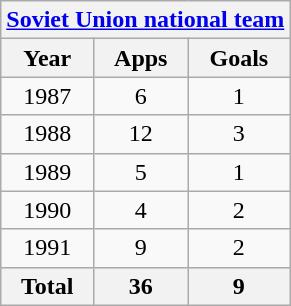<table class="wikitable" style="text-align:center">
<tr>
<th colspan="3"><a href='#'>Soviet Union national team</a></th>
</tr>
<tr>
<th>Year</th>
<th>Apps</th>
<th>Goals</th>
</tr>
<tr>
<td>1987</td>
<td>6</td>
<td>1</td>
</tr>
<tr>
<td>1988</td>
<td>12</td>
<td>3</td>
</tr>
<tr>
<td>1989</td>
<td>5</td>
<td>1</td>
</tr>
<tr>
<td>1990</td>
<td>4</td>
<td>2</td>
</tr>
<tr>
<td>1991</td>
<td>9</td>
<td>2</td>
</tr>
<tr>
<th>Total</th>
<th>36</th>
<th>9</th>
</tr>
</table>
